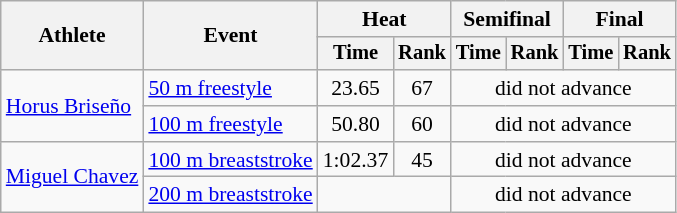<table class="wikitable" style="text-align:center; font-size:90%">
<tr>
<th rowspan="2">Athlete</th>
<th rowspan="2">Event</th>
<th colspan="2">Heat</th>
<th colspan="2">Semifinal</th>
<th colspan="2">Final</th>
</tr>
<tr style="font-size:95%">
<th>Time</th>
<th>Rank</th>
<th>Time</th>
<th>Rank</th>
<th>Time</th>
<th>Rank</th>
</tr>
<tr>
<td align=left rowspan=2><a href='#'>Horus Briseño</a></td>
<td align=left><a href='#'>50 m freestyle</a></td>
<td>23.65</td>
<td>67</td>
<td colspan=4>did not advance</td>
</tr>
<tr>
<td align=left><a href='#'>100 m freestyle</a></td>
<td>50.80</td>
<td>60</td>
<td colspan=4>did not advance</td>
</tr>
<tr>
<td align=left rowspan=2><a href='#'>Miguel Chavez</a></td>
<td align=left><a href='#'>100 m breaststroke</a></td>
<td>1:02.37</td>
<td>45</td>
<td colspan=4>did not advance</td>
</tr>
<tr>
<td align=left><a href='#'>200 m breaststroke</a></td>
<td colspan=2></td>
<td colspan=4>did not advance</td>
</tr>
</table>
